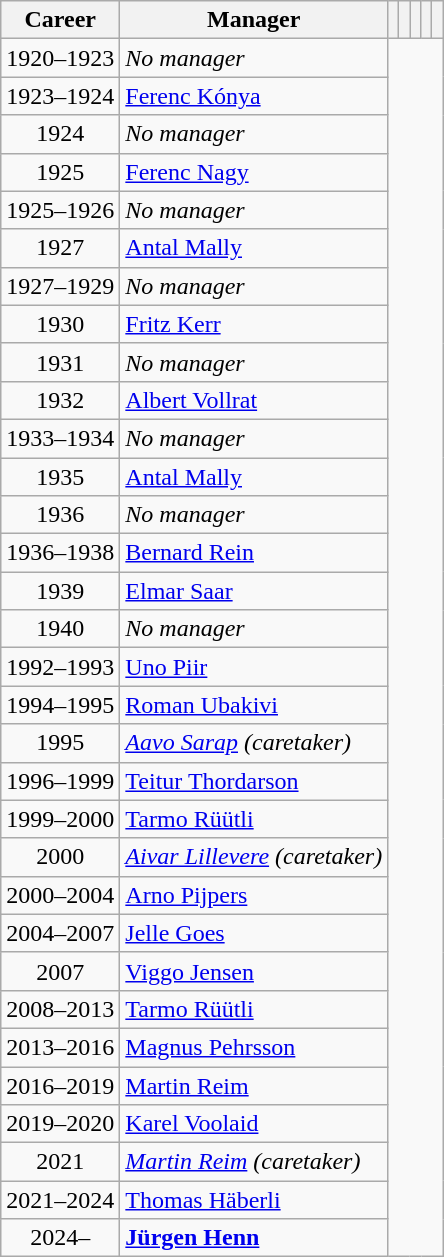<table class="wikitable sortable" style="text-align: center">
<tr>
<th>Career</th>
<th>Manager</th>
<th></th>
<th></th>
<th></th>
<th></th>
<th></th>
</tr>
<tr>
<td>1920–1923</td>
<td align=left><em>No manager</em><br></td>
</tr>
<tr>
<td>1923–1924</td>
<td align=left> <a href='#'>Ferenc Kónya</a><br></td>
</tr>
<tr>
<td>1924</td>
<td align=left><em>No manager</em><br></td>
</tr>
<tr>
<td>1925</td>
<td align=left> <a href='#'>Ferenc Nagy</a><br></td>
</tr>
<tr>
<td>1925–1926</td>
<td align=left><em>No manager</em><br></td>
</tr>
<tr>
<td>1927</td>
<td align=left> <a href='#'>Antal Mally</a><br></td>
</tr>
<tr>
<td>1927–1929</td>
<td align=left><em>No manager</em><br></td>
</tr>
<tr>
<td>1930</td>
<td align=left> <a href='#'>Fritz Kerr</a><br></td>
</tr>
<tr>
<td>1931</td>
<td align=left><em>No manager</em><br></td>
</tr>
<tr>
<td>1932</td>
<td align=left> <a href='#'>Albert Vollrat</a><br></td>
</tr>
<tr>
<td>1933–1934</td>
<td align=left><em>No manager</em><br></td>
</tr>
<tr>
<td>1935</td>
<td align=left> <a href='#'>Antal Mally</a><br></td>
</tr>
<tr>
<td>1936</td>
<td align=left><em>No manager</em><br></td>
</tr>
<tr>
<td>1936–1938</td>
<td align=left> <a href='#'>Bernard Rein</a><br></td>
</tr>
<tr>
<td>1939</td>
<td align=left> <a href='#'>Elmar Saar</a><br></td>
</tr>
<tr>
<td>1940</td>
<td align=left><em>No manager</em><br></td>
</tr>
<tr>
<td>1992–1993</td>
<td align=left> <a href='#'>Uno Piir</a><br></td>
</tr>
<tr>
<td>1994–1995</td>
<td align=left> <a href='#'>Roman Ubakivi</a><br></td>
</tr>
<tr>
<td>1995</td>
<td align=left> <em><a href='#'>Aavo Sarap</a> (caretaker)</em><br></td>
</tr>
<tr>
<td>1996–1999</td>
<td align=left> <a href='#'>Teitur Thordarson</a><br></td>
</tr>
<tr>
<td>1999–2000</td>
<td align=left> <a href='#'>Tarmo Rüütli</a><br></td>
</tr>
<tr>
<td>2000</td>
<td align=left> <em><a href='#'>Aivar Lillevere</a> (caretaker)</em><br></td>
</tr>
<tr>
<td>2000–2004</td>
<td align=left> <a href='#'>Arno Pijpers</a><br></td>
</tr>
<tr>
<td>2004–2007</td>
<td align=left> <a href='#'>Jelle Goes</a><br></td>
</tr>
<tr>
<td>2007</td>
<td align=left> <a href='#'>Viggo Jensen</a><br></td>
</tr>
<tr>
<td>2008–2013</td>
<td align=left> <a href='#'>Tarmo Rüütli</a><br></td>
</tr>
<tr>
<td>2013–2016</td>
<td align=left> <a href='#'>Magnus Pehrsson</a><br></td>
</tr>
<tr>
<td>2016–2019</td>
<td align=left> <a href='#'>Martin Reim</a><br></td>
</tr>
<tr>
<td>2019–2020</td>
<td align=left> <a href='#'>Karel Voolaid</a><br></td>
</tr>
<tr>
<td>2021</td>
<td align=left> <em><a href='#'>Martin Reim</a> (caretaker)</em><br></td>
</tr>
<tr>
<td>2021–2024</td>
<td align=left> <a href='#'>Thomas Häberli</a><br></td>
</tr>
<tr>
<td>2024–</td>
<td align=left> <strong><a href='#'>Jürgen Henn</a></strong><br></td>
</tr>
</table>
